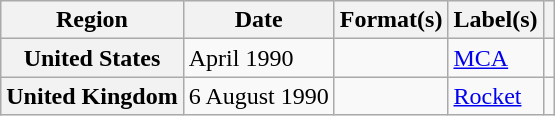<table class="wikitable plainrowheaders">
<tr>
<th scope="col">Region</th>
<th scope="col">Date</th>
<th scope="col">Format(s)</th>
<th scope="col">Label(s)</th>
<th scope="col"></th>
</tr>
<tr>
<th scope="row">United States</th>
<td>April 1990</td>
<td></td>
<td><a href='#'>MCA</a></td>
<td></td>
</tr>
<tr>
<th scope="row">United Kingdom</th>
<td>6 August 1990</td>
<td></td>
<td><a href='#'>Rocket</a></td>
<td></td>
</tr>
</table>
